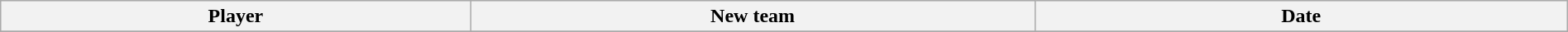<table class="wikitable" style="width:100%;">
<tr style="text-align:center; background:#ddd;">
<th style="width:30%;">Player</th>
<th style="width:36%;">New team</th>
<th style="width:34%;">Date</th>
</tr>
<tr>
</tr>
</table>
